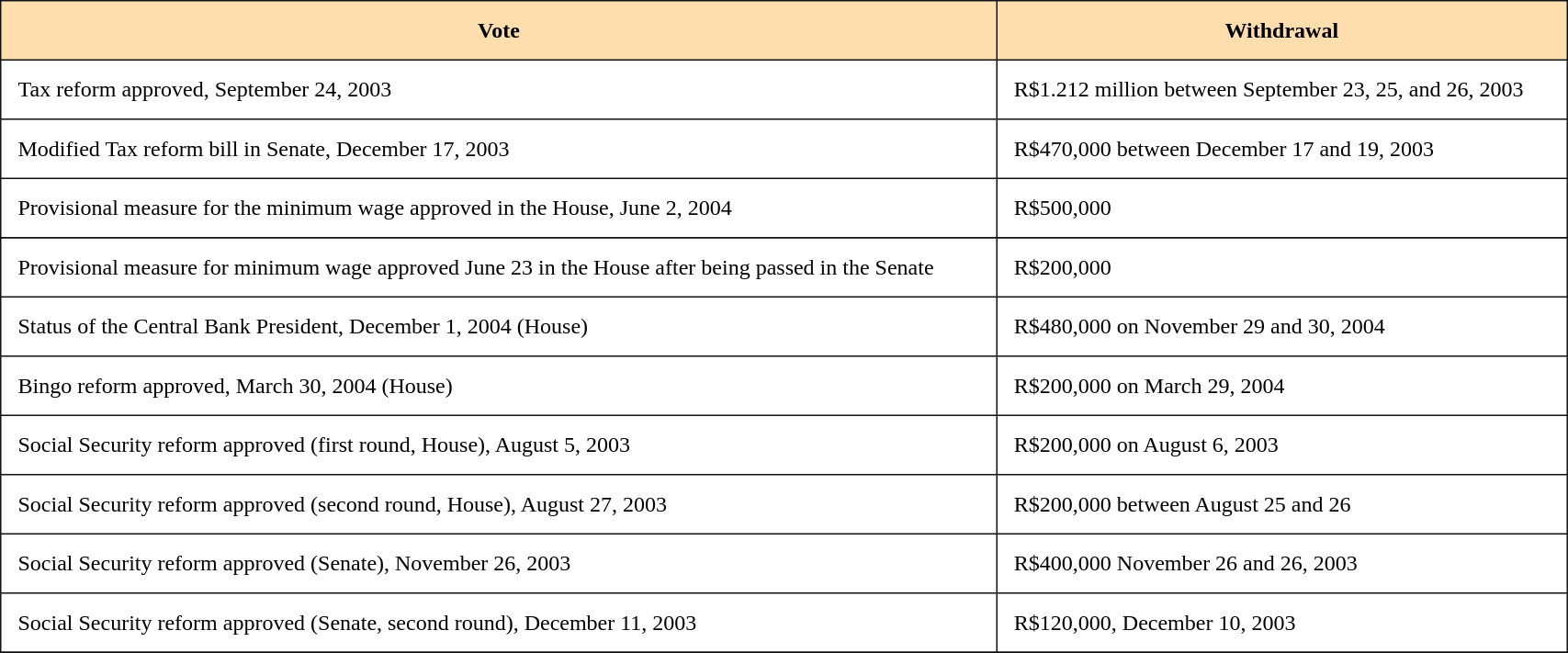<table class="toccolours plainlinks" border="1" cellpadding="12" cellspacing="0" style="border-collapse: collapse" bordercolor="#111111" width="90%" id="AutoNumber1">
<tr>
<th style="background:#ffdead;">Vote</th>
<th colspan="2" style="background:#ffdead;">Withdrawal</th>
</tr>
<tr>
<td>Tax reform approved, September 24, 2003</td>
<td>R$1.212 million between September 23, 25, and 26, 2003</td>
</tr>
<tr>
<td>Modified Tax reform bill in Senate, December 17, 2003</td>
<td>R$470,000 between December 17 and 19, 2003</td>
</tr>
<tr>
<td>Provisional measure for the minimum wage approved in the House, June 2, 2004</td>
<td>R$500,000</td>
</tr>
<tr>
</tr>
<tr>
<td>Provisional measure for minimum wage approved June 23 in the House after being passed in the Senate</td>
<td>R$200,000</td>
</tr>
<tr>
<td>Status of the Central Bank President, December 1, 2004 (House)</td>
<td>R$480,000 on November 29 and 30, 2004</td>
</tr>
<tr>
<td>Bingo reform approved, March 30, 2004 (House)</td>
<td>R$200,000 on March 29, 2004</td>
</tr>
<tr>
<td>Social Security reform approved (first round, House), August 5, 2003</td>
<td>R$200,000 on August 6, 2003</td>
</tr>
<tr>
<td>Social Security reform approved (second round, House), August 27, 2003</td>
<td>R$200,000 between August 25 and 26</td>
</tr>
<tr>
<td>Social Security reform approved (Senate), November 26, 2003</td>
<td>R$400,000 November 26 and 26, 2003</td>
</tr>
<tr>
<td>Social Security reform approved (Senate, second round), December 11, 2003</td>
<td>R$120,000, December 10, 2003</td>
</tr>
<tr>
</tr>
</table>
